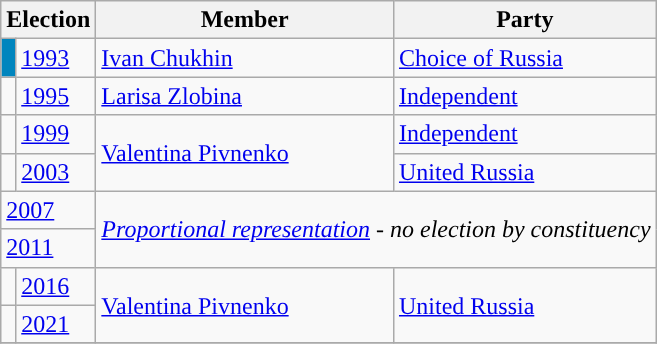<table class="wikitable">
<tr>
<th colspan="2">Election</th>
<th>Member</th>
<th>Party</th>
</tr>
<tr>
<td style="background-color:#0085BE"></td>
<td><a href='#'>1993</a></td>
<td><a href='#'>Ivan Chukhin</a></td>
<td><a href='#'>Choice of Russia</a></td>
</tr>
<tr>
<td style="background-color:"></td>
<td><a href='#'>1995</a></td>
<td><a href='#'>Larisa Zlobina</a></td>
<td><a href='#'>Independent</a></td>
</tr>
<tr>
<td style="background-color:"></td>
<td><a href='#'>1999</a></td>
<td rowspan=2><a href='#'>Valentina Pivnenko</a></td>
<td><a href='#'>Independent</a></td>
</tr>
<tr>
<td style="background-color:"></td>
<td><a href='#'>2003</a></td>
<td><a href='#'>United Russia</a></td>
</tr>
<tr>
<td colspan=2><a href='#'>2007</a></td>
<td colspan=2 rowspan=2><em><a href='#'>Proportional representation</a> - no election by constituency</em></td>
</tr>
<tr>
<td colspan=2><a href='#'>2011</a></td>
</tr>
<tr>
<td style="background-color: "></td>
<td><a href='#'>2016</a></td>
<td rowspan=2><a href='#'>Valentina Pivnenko</a></td>
<td rowspan=2><a href='#'>United Russia</a></td>
</tr>
<tr>
<td style="background-color: "></td>
<td><a href='#'>2021</a></td>
</tr>
<tr>
</tr>
</table>
